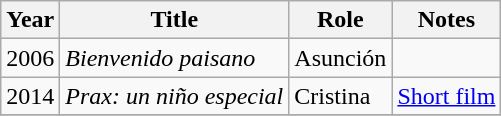<table class="wikitable sortable">
<tr>
<th>Year</th>
<th>Title</th>
<th>Role</th>
<th>Notes</th>
</tr>
<tr>
<td>2006</td>
<td><em>Bienvenido paisano</em></td>
<td>Asunción</td>
<td></td>
</tr>
<tr>
<td>2014</td>
<td><em>Prax: un niño especial</em></td>
<td>Cristina</td>
<td><a href='#'>Short film</a></td>
</tr>
<tr>
</tr>
</table>
